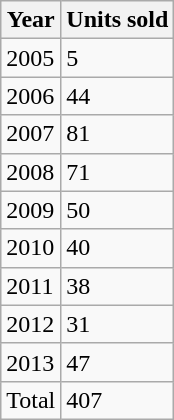<table class="wikitable">
<tr>
<th>Year</th>
<th scope="col">Units sold</th>
</tr>
<tr>
<td>2005</td>
<td>5</td>
</tr>
<tr>
<td>2006</td>
<td>44</td>
</tr>
<tr>
<td>2007</td>
<td>81</td>
</tr>
<tr>
<td>2008</td>
<td>71</td>
</tr>
<tr>
<td>2009</td>
<td>50</td>
</tr>
<tr>
<td>2010</td>
<td>40</td>
</tr>
<tr>
<td>2011</td>
<td>38</td>
</tr>
<tr>
<td>2012</td>
<td>31</td>
</tr>
<tr>
<td>2013</td>
<td>47</td>
</tr>
<tr>
<td>Total</td>
<td>407</td>
</tr>
</table>
